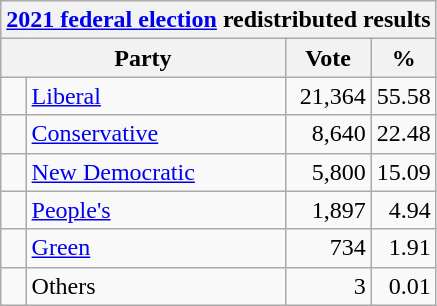<table class="wikitable">
<tr>
<th colspan="4"><a href='#'>2021 federal election</a> redistributed results</th>
</tr>
<tr>
<th bgcolor="#DDDDFF" width="130px" colspan="2">Party</th>
<th bgcolor="#DDDDFF" width="50px">Vote</th>
<th bgcolor="#DDDDFF" width="30px">%</th>
</tr>
<tr>
<td> </td>
<td><a href='#'>Liberal</a></td>
<td align=right>21,364</td>
<td align=right>55.58</td>
</tr>
<tr>
<td> </td>
<td><a href='#'>Conservative</a></td>
<td align=right>8,640</td>
<td align=right>22.48</td>
</tr>
<tr>
<td> </td>
<td><a href='#'>New Democratic</a></td>
<td align=right>5,800</td>
<td align=right>15.09</td>
</tr>
<tr>
<td> </td>
<td><a href='#'>People's</a></td>
<td align=right>1,897</td>
<td align=right>4.94</td>
</tr>
<tr>
<td> </td>
<td><a href='#'>Green</a></td>
<td align=right>734</td>
<td align=right>1.91</td>
</tr>
<tr>
<td> </td>
<td>Others</td>
<td align=right>3</td>
<td align=right>0.01</td>
</tr>
</table>
